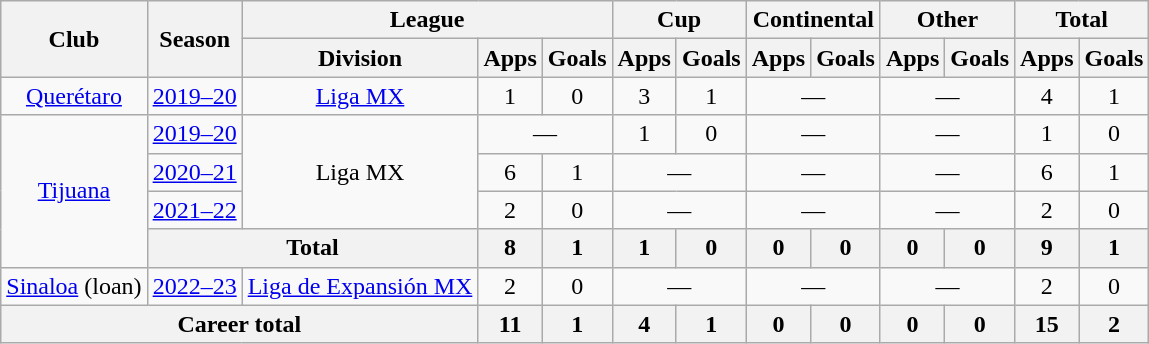<table class="wikitable" style="text-align:center">
<tr>
<th rowspan="2">Club</th>
<th rowspan="2">Season</th>
<th colspan="3">League</th>
<th colspan="2">Cup</th>
<th colspan="2">Continental</th>
<th colspan="2">Other</th>
<th colspan="2">Total</th>
</tr>
<tr>
<th>Division</th>
<th>Apps</th>
<th>Goals</th>
<th>Apps</th>
<th>Goals</th>
<th>Apps</th>
<th>Goals</th>
<th>Apps</th>
<th>Goals</th>
<th>Apps</th>
<th>Goals</th>
</tr>
<tr>
<td><a href='#'>Querétaro</a></td>
<td><a href='#'>2019–20</a></td>
<td><a href='#'>Liga MX</a></td>
<td>1</td>
<td>0</td>
<td>3</td>
<td>1</td>
<td colspan=2>—</td>
<td colspan=2>—</td>
<td>4</td>
<td>1</td>
</tr>
<tr>
<td rowspan="4"><a href='#'>Tijuana</a></td>
<td><a href='#'>2019–20</a></td>
<td rowspan="3">Liga MX</td>
<td colspan=2>—</td>
<td>1</td>
<td>0</td>
<td colspan=2>—</td>
<td colspan=2>—</td>
<td>1</td>
<td>0</td>
</tr>
<tr>
<td><a href='#'>2020–21</a></td>
<td>6</td>
<td>1</td>
<td colspan=2>—</td>
<td colspan=2>—</td>
<td colspan="2">—</td>
<td>6</td>
<td>1</td>
</tr>
<tr>
<td><a href='#'>2021–22</a></td>
<td>2</td>
<td>0</td>
<td colspan=2>—</td>
<td colspan=2>—</td>
<td colspan="2">—</td>
<td>2</td>
<td>0</td>
</tr>
<tr>
<th colspan="2">Total</th>
<th>8</th>
<th>1</th>
<th>1</th>
<th>0</th>
<th>0</th>
<th>0</th>
<th>0</th>
<th>0</th>
<th>9</th>
<th>1</th>
</tr>
<tr>
<td><a href='#'>Sinaloa</a> (loan)</td>
<td><a href='#'>2022–23</a></td>
<td><a href='#'>Liga de Expansión MX</a></td>
<td>2</td>
<td>0</td>
<td colspan=2>—</td>
<td colspan=2>—</td>
<td colspan=2>—</td>
<td>2</td>
<td>0</td>
</tr>
<tr>
<th colspan="3">Career total</th>
<th>11</th>
<th>1</th>
<th>4</th>
<th>1</th>
<th>0</th>
<th>0</th>
<th>0</th>
<th>0</th>
<th>15</th>
<th>2</th>
</tr>
</table>
